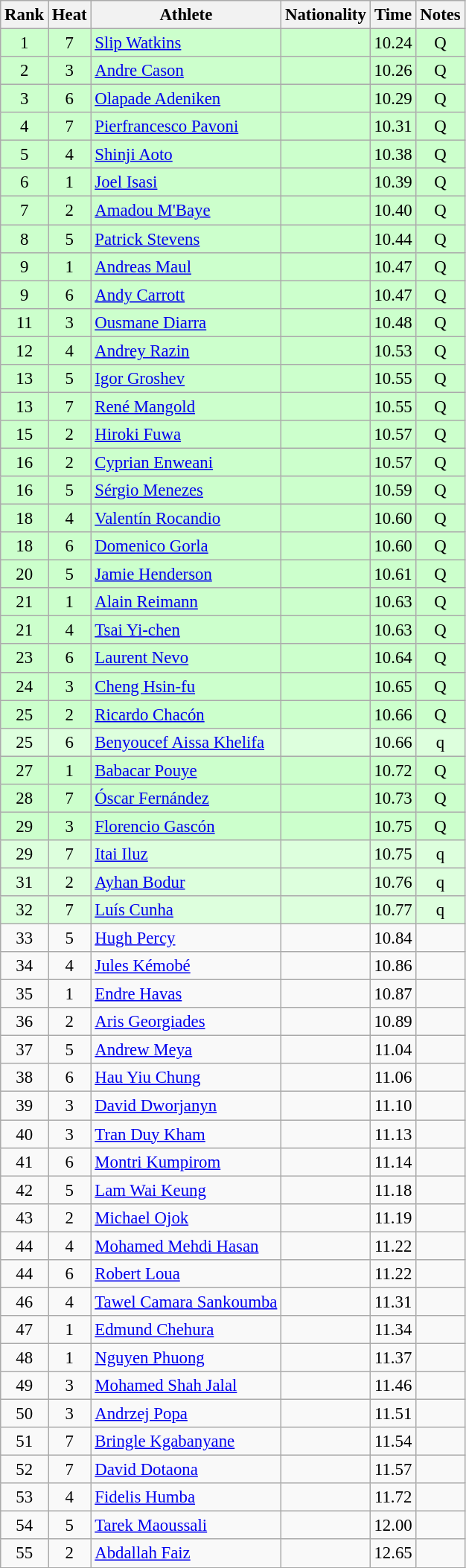<table class="wikitable sortable" style="text-align:center;font-size:95%">
<tr>
<th>Rank</th>
<th>Heat</th>
<th>Athlete</th>
<th>Nationality</th>
<th>Time</th>
<th>Notes</th>
</tr>
<tr bgcolor=ccffcc>
<td>1</td>
<td>7</td>
<td align="left"><a href='#'>Slip Watkins</a></td>
<td align=left></td>
<td>10.24</td>
<td>Q</td>
</tr>
<tr bgcolor=ccffcc>
<td>2</td>
<td>3</td>
<td align="left"><a href='#'>Andre Cason</a></td>
<td align=left></td>
<td>10.26</td>
<td>Q</td>
</tr>
<tr bgcolor=ccffcc>
<td>3</td>
<td>6</td>
<td align="left"><a href='#'>Olapade Adeniken</a></td>
<td align=left></td>
<td>10.29</td>
<td>Q</td>
</tr>
<tr bgcolor=ccffcc>
<td>4</td>
<td>7</td>
<td align="left"><a href='#'>Pierfrancesco Pavoni</a></td>
<td align=left></td>
<td>10.31</td>
<td>Q</td>
</tr>
<tr bgcolor=ccffcc>
<td>5</td>
<td>4</td>
<td align="left"><a href='#'>Shinji Aoto</a></td>
<td align=left></td>
<td>10.38</td>
<td>Q</td>
</tr>
<tr bgcolor=ccffcc>
<td>6</td>
<td>1</td>
<td align="left"><a href='#'>Joel Isasi</a></td>
<td align=left></td>
<td>10.39</td>
<td>Q</td>
</tr>
<tr bgcolor=ccffcc>
<td>7</td>
<td>2</td>
<td align="left"><a href='#'>Amadou M'Baye</a></td>
<td align=left></td>
<td>10.40</td>
<td>Q</td>
</tr>
<tr bgcolor=ccffcc>
<td>8</td>
<td>5</td>
<td align="left"><a href='#'>Patrick Stevens</a></td>
<td align=left></td>
<td>10.44</td>
<td>Q</td>
</tr>
<tr bgcolor=ccffcc>
<td>9</td>
<td>1</td>
<td align="left"><a href='#'>Andreas Maul</a></td>
<td align=left></td>
<td>10.47</td>
<td>Q</td>
</tr>
<tr bgcolor=ccffcc>
<td>9</td>
<td>6</td>
<td align="left"><a href='#'>Andy Carrott</a></td>
<td align=left></td>
<td>10.47</td>
<td>Q</td>
</tr>
<tr bgcolor=ccffcc>
<td>11</td>
<td>3</td>
<td align="left"><a href='#'>Ousmane Diarra</a></td>
<td align=left></td>
<td>10.48</td>
<td>Q</td>
</tr>
<tr bgcolor=ccffcc>
<td>12</td>
<td>4</td>
<td align="left"><a href='#'>Andrey Razin</a></td>
<td align=left></td>
<td>10.53</td>
<td>Q</td>
</tr>
<tr bgcolor=ccffcc>
<td>13</td>
<td>5</td>
<td align="left"><a href='#'>Igor Groshev</a></td>
<td align=left></td>
<td>10.55</td>
<td>Q</td>
</tr>
<tr bgcolor=ccffcc>
<td>13</td>
<td>7</td>
<td align="left"><a href='#'>René Mangold</a></td>
<td align=left></td>
<td>10.55</td>
<td>Q</td>
</tr>
<tr bgcolor=ccffcc>
<td>15</td>
<td>2</td>
<td align="left"><a href='#'>Hiroki Fuwa</a></td>
<td align=left></td>
<td>10.57</td>
<td>Q</td>
</tr>
<tr bgcolor=ccffcc>
<td>16</td>
<td>2</td>
<td align="left"><a href='#'>Cyprian Enweani</a></td>
<td align=left></td>
<td>10.57</td>
<td>Q</td>
</tr>
<tr bgcolor=ccffcc>
<td>16</td>
<td>5</td>
<td align="left"><a href='#'>Sérgio Menezes</a></td>
<td align=left></td>
<td>10.59</td>
<td>Q</td>
</tr>
<tr bgcolor=ccffcc>
<td>18</td>
<td>4</td>
<td align="left"><a href='#'>Valentín Rocandio</a></td>
<td align=left></td>
<td>10.60</td>
<td>Q</td>
</tr>
<tr bgcolor=ccffcc>
<td>18</td>
<td>6</td>
<td align="left"><a href='#'>Domenico Gorla</a></td>
<td align=left></td>
<td>10.60</td>
<td>Q</td>
</tr>
<tr bgcolor=ccffcc>
<td>20</td>
<td>5</td>
<td align="left"><a href='#'>Jamie Henderson</a></td>
<td align=left></td>
<td>10.61</td>
<td>Q</td>
</tr>
<tr bgcolor=ccffcc>
<td>21</td>
<td>1</td>
<td align="left"><a href='#'>Alain Reimann</a></td>
<td align=left></td>
<td>10.63</td>
<td>Q</td>
</tr>
<tr bgcolor=ccffcc>
<td>21</td>
<td>4</td>
<td align="left"><a href='#'>Tsai Yi-chen</a></td>
<td align=left></td>
<td>10.63</td>
<td>Q</td>
</tr>
<tr bgcolor=ccffcc>
<td>23</td>
<td>6</td>
<td align="left"><a href='#'>Laurent Nevo</a></td>
<td align=left></td>
<td>10.64</td>
<td>Q</td>
</tr>
<tr bgcolor=ccffcc>
<td>24</td>
<td>3</td>
<td align="left"><a href='#'>Cheng Hsin-fu</a></td>
<td align=left></td>
<td>10.65</td>
<td>Q</td>
</tr>
<tr bgcolor=ccffcc>
<td>25</td>
<td>2</td>
<td align="left"><a href='#'>Ricardo Chacón</a></td>
<td align=left></td>
<td>10.66</td>
<td>Q</td>
</tr>
<tr bgcolor=ddffdd>
<td>25</td>
<td>6</td>
<td align="left"><a href='#'>Benyoucef Aissa Khelifa</a></td>
<td align=left></td>
<td>10.66</td>
<td>q</td>
</tr>
<tr bgcolor=ccffcc>
<td>27</td>
<td>1</td>
<td align="left"><a href='#'>Babacar Pouye</a></td>
<td align=left></td>
<td>10.72</td>
<td>Q</td>
</tr>
<tr bgcolor=ccffcc>
<td>28</td>
<td>7</td>
<td align="left"><a href='#'>Óscar Fernández</a></td>
<td align=left></td>
<td>10.73</td>
<td>Q</td>
</tr>
<tr bgcolor=ccffcc>
<td>29</td>
<td>3</td>
<td align="left"><a href='#'>Florencio Gascón</a></td>
<td align=left></td>
<td>10.75</td>
<td>Q</td>
</tr>
<tr bgcolor=ddffdd>
<td>29</td>
<td>7</td>
<td align="left"><a href='#'>Itai Iluz</a></td>
<td align=left></td>
<td>10.75</td>
<td>q</td>
</tr>
<tr bgcolor=ddffdd>
<td>31</td>
<td>2</td>
<td align="left"><a href='#'>Ayhan Bodur</a></td>
<td align=left></td>
<td>10.76</td>
<td>q</td>
</tr>
<tr bgcolor=ddffdd>
<td>32</td>
<td>7</td>
<td align="left"><a href='#'>Luís Cunha</a></td>
<td align=left></td>
<td>10.77</td>
<td>q</td>
</tr>
<tr>
<td>33</td>
<td>5</td>
<td align="left"><a href='#'>Hugh Percy</a></td>
<td align=left></td>
<td>10.84</td>
<td></td>
</tr>
<tr>
<td>34</td>
<td>4</td>
<td align="left"><a href='#'>Jules Kémobé</a></td>
<td align=left></td>
<td>10.86</td>
<td></td>
</tr>
<tr>
<td>35</td>
<td>1</td>
<td align="left"><a href='#'>Endre Havas</a></td>
<td align=left></td>
<td>10.87</td>
<td></td>
</tr>
<tr>
<td>36</td>
<td>2</td>
<td align="left"><a href='#'>Aris Georgiades</a></td>
<td align=left></td>
<td>10.89</td>
<td></td>
</tr>
<tr>
<td>37</td>
<td>5</td>
<td align="left"><a href='#'>Andrew Meya</a></td>
<td align=left></td>
<td>11.04</td>
<td></td>
</tr>
<tr>
<td>38</td>
<td>6</td>
<td align="left"><a href='#'>Hau Yiu Chung</a></td>
<td align=left></td>
<td>11.06</td>
<td></td>
</tr>
<tr>
<td>39</td>
<td>3</td>
<td align="left"><a href='#'>David Dworjanyn</a></td>
<td align=left></td>
<td>11.10</td>
<td></td>
</tr>
<tr>
<td>40</td>
<td>3</td>
<td align="left"><a href='#'>Tran Duy Kham</a></td>
<td align=left></td>
<td>11.13</td>
<td></td>
</tr>
<tr>
<td>41</td>
<td>6</td>
<td align="left"><a href='#'>Montri Kumpirom</a></td>
<td align=left></td>
<td>11.14</td>
<td></td>
</tr>
<tr>
<td>42</td>
<td>5</td>
<td align="left"><a href='#'>Lam Wai Keung</a></td>
<td align=left></td>
<td>11.18</td>
<td></td>
</tr>
<tr>
<td>43</td>
<td>2</td>
<td align="left"><a href='#'>Michael Ojok</a></td>
<td align=left></td>
<td>11.19</td>
<td></td>
</tr>
<tr>
<td>44</td>
<td>4</td>
<td align="left"><a href='#'>Mohamed Mehdi Hasan</a></td>
<td align=left></td>
<td>11.22</td>
<td></td>
</tr>
<tr>
<td>44</td>
<td>6</td>
<td align="left"><a href='#'>Robert Loua</a></td>
<td align=left></td>
<td>11.22</td>
<td></td>
</tr>
<tr>
<td>46</td>
<td>4</td>
<td align="left"><a href='#'>Tawel Camara Sankoumba</a></td>
<td align=left></td>
<td>11.31</td>
<td></td>
</tr>
<tr>
<td>47</td>
<td>1</td>
<td align="left"><a href='#'>Edmund Chehura</a></td>
<td align=left></td>
<td>11.34</td>
<td></td>
</tr>
<tr>
<td>48</td>
<td>1</td>
<td align="left"><a href='#'>Nguyen Phuong</a></td>
<td align=left></td>
<td>11.37</td>
<td></td>
</tr>
<tr>
<td>49</td>
<td>3</td>
<td align="left"><a href='#'>Mohamed Shah Jalal</a></td>
<td align=left></td>
<td>11.46</td>
<td></td>
</tr>
<tr>
<td>50</td>
<td>3</td>
<td align="left"><a href='#'>Andrzej Popa</a></td>
<td align=left></td>
<td>11.51</td>
<td></td>
</tr>
<tr>
<td>51</td>
<td>7</td>
<td align="left"><a href='#'>Bringle Kgabanyane</a></td>
<td align=left></td>
<td>11.54</td>
<td></td>
</tr>
<tr>
<td>52</td>
<td>7</td>
<td align="left"><a href='#'>David Dotaona</a></td>
<td align=left></td>
<td>11.57</td>
<td></td>
</tr>
<tr>
<td>53</td>
<td>4</td>
<td align="left"><a href='#'>Fidelis Humba</a></td>
<td align=left></td>
<td>11.72</td>
<td></td>
</tr>
<tr>
<td>54</td>
<td>5</td>
<td align="left"><a href='#'>Tarek Maoussali</a></td>
<td align=left></td>
<td>12.00</td>
<td></td>
</tr>
<tr>
<td>55</td>
<td>2</td>
<td align="left"><a href='#'>Abdallah Faiz</a></td>
<td align=left></td>
<td>12.65</td>
<td></td>
</tr>
</table>
